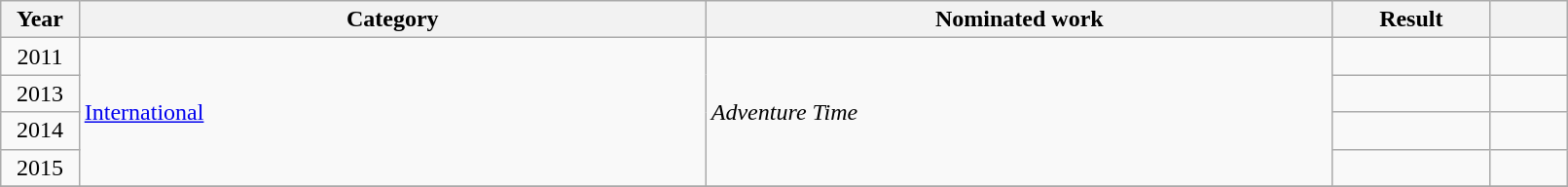<table class="wikitable" style="width:85%;">
<tr>
<th width=5%>Year</th>
<th style="width:40%;">Category</th>
<th style="width:40%;">Nominated work</th>
<th style="width:10%;">Result</th>
<th width=5%></th>
</tr>
<tr>
<td style="text-align:center;">2011</td>
<td rowspan="4"><a href='#'>International</a></td>
<td rowspan="4"><em>Adventure Time</em></td>
<td></td>
<td></td>
</tr>
<tr>
<td style="text-align:center;">2013</td>
<td></td>
<td></td>
</tr>
<tr>
<td style="text-align:center;">2014</td>
<td></td>
<td></td>
</tr>
<tr>
<td style="text-align:center;">2015</td>
<td></td>
<td></td>
</tr>
<tr>
</tr>
</table>
